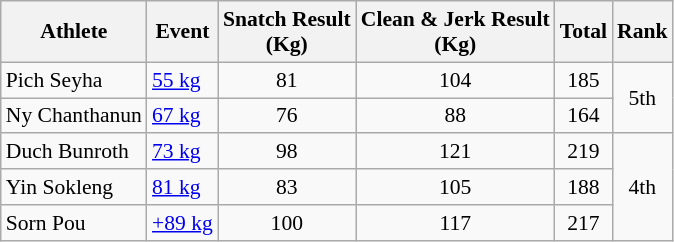<table class="wikitable" style="font-size:90%">
<tr>
<th>Athlete</th>
<th>Event</th>
<th>Snatch Result<br>(Kg)</th>
<th>Clean & Jerk Result<br>(Kg)</th>
<th>Total</th>
<th>Rank</th>
</tr>
<tr align=center>
<td align=left>Pich Seyha</td>
<td align=left><a href='#'>55 kg</a></td>
<td>81</td>
<td>104</td>
<td>185</td>
<td rowspan=2>5th</td>
</tr>
<tr align=center>
<td align=left>Ny Chanthanun</td>
<td align=left><a href='#'>67 kg</a></td>
<td>76</td>
<td>88</td>
<td>164</td>
</tr>
<tr align=center>
<td align=left>Duch Bunroth</td>
<td align=left><a href='#'>73 kg</a></td>
<td>98</td>
<td>121</td>
<td>219</td>
<td rowspan=3>4th</td>
</tr>
<tr align=center>
<td align=left>Yin Sokleng</td>
<td align=left><a href='#'>81 kg</a></td>
<td>83</td>
<td>105</td>
<td>188</td>
</tr>
<tr align=center>
<td align=left>Sorn Pou</td>
<td align=left><a href='#'>+89 kg</a></td>
<td>100</td>
<td>117</td>
<td>217</td>
</tr>
</table>
